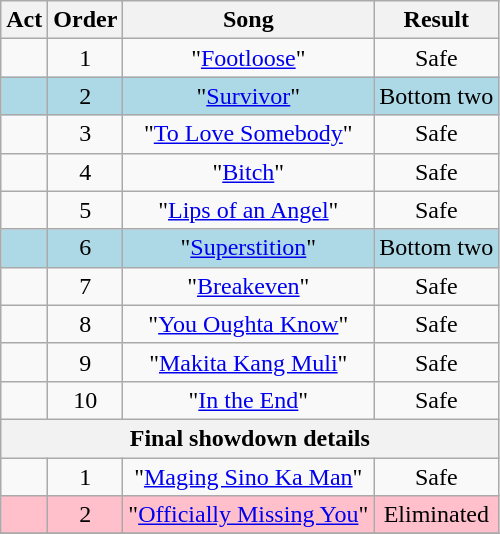<table class="wikitable" style="text-align:center;">
<tr>
<th scope="col" style="text-align:center;">Act</th>
<th scope="col" style="text-align:center;">Order</th>
<th scope="col" style="text-align:center;">Song</th>
<th scope="col" style="text-align:center;">Result</th>
</tr>
<tr style="text-align:center;">
<td></td>
<td>1</td>
<td>"<a href='#'>Footloose</a>"</td>
<td>Safe</td>
</tr>
<tr style="text-align:center; background:lightblue">
<td></td>
<td>2</td>
<td>"<a href='#'>Survivor</a>"</td>
<td>Bottom two</td>
</tr>
<tr style="text-align:center;">
<td></td>
<td>3</td>
<td>"<a href='#'>To Love Somebody</a>"</td>
<td>Safe</td>
</tr>
<tr style="text-align:center;">
<td></td>
<td>4</td>
<td>"<a href='#'>Bitch</a>"</td>
<td>Safe</td>
</tr>
<tr style="text-align:center;">
<td></td>
<td>5</td>
<td>"<a href='#'>Lips of an Angel</a>"</td>
<td>Safe</td>
</tr>
<tr style="text-align:center; background:lightblue;">
<td></td>
<td>6</td>
<td>"<a href='#'>Superstition</a>"</td>
<td>Bottom two</td>
</tr>
<tr style="text-align:center;">
<td></td>
<td>7</td>
<td>"<a href='#'>Breakeven</a>"</td>
<td>Safe</td>
</tr>
<tr style="text-align:center;">
<td></td>
<td>8</td>
<td>"<a href='#'>You Oughta Know</a>"</td>
<td>Safe</td>
</tr>
<tr style="text-align:center;">
<td></td>
<td>9</td>
<td>"<a href='#'>Makita Kang Muli</a>"</td>
<td>Safe</td>
</tr>
<tr style="text-align:center;">
<td></td>
<td>10</td>
<td>"<a href='#'>In the End</a>"</td>
<td>Safe</td>
</tr>
<tr>
<th colspan="5">Final showdown details</th>
</tr>
<tr>
<td></td>
<td>1</td>
<td>"<a href='#'>Maging Sino Ka Man</a>"</td>
<td>Safe</td>
</tr>
<tr bgcolor="pink">
<td></td>
<td>2</td>
<td>"<a href='#'>Officially Missing You</a>"</td>
<td>Eliminated</td>
</tr>
<tr>
</tr>
</table>
